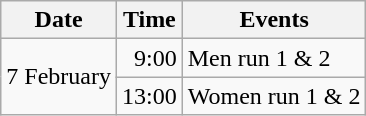<table class="wikitable">
<tr>
<th>Date</th>
<th>Time</th>
<th>Events</th>
</tr>
<tr>
<td rowspan="2">7 February</td>
<td>  9:00</td>
<td>Men run 1 & 2</td>
</tr>
<tr>
<td>13:00</td>
<td>Women run 1 & 2</td>
</tr>
</table>
